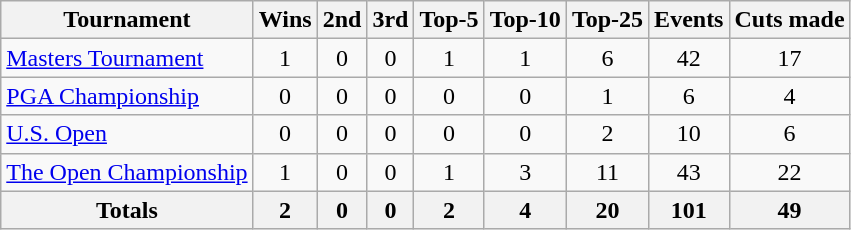<table class=wikitable style=text-align:center>
<tr>
<th>Tournament</th>
<th>Wins</th>
<th>2nd</th>
<th>3rd</th>
<th>Top-5</th>
<th>Top-10</th>
<th>Top-25</th>
<th>Events</th>
<th>Cuts made</th>
</tr>
<tr>
<td align=left><a href='#'>Masters Tournament</a></td>
<td>1</td>
<td>0</td>
<td>0</td>
<td>1</td>
<td>1</td>
<td>6</td>
<td>42</td>
<td>17</td>
</tr>
<tr>
<td align=left><a href='#'>PGA Championship</a></td>
<td>0</td>
<td>0</td>
<td>0</td>
<td>0</td>
<td>0</td>
<td>1</td>
<td>6</td>
<td>4</td>
</tr>
<tr>
<td align=left><a href='#'>U.S. Open</a></td>
<td>0</td>
<td>0</td>
<td>0</td>
<td>0</td>
<td>0</td>
<td>2</td>
<td>10</td>
<td>6</td>
</tr>
<tr>
<td align=left><a href='#'>The Open Championship</a></td>
<td>1</td>
<td>0</td>
<td>0</td>
<td>1</td>
<td>3</td>
<td>11</td>
<td>43</td>
<td>22</td>
</tr>
<tr>
<th>Totals</th>
<th>2</th>
<th>0</th>
<th>0</th>
<th>2</th>
<th>4</th>
<th>20</th>
<th>101</th>
<th>49</th>
</tr>
</table>
